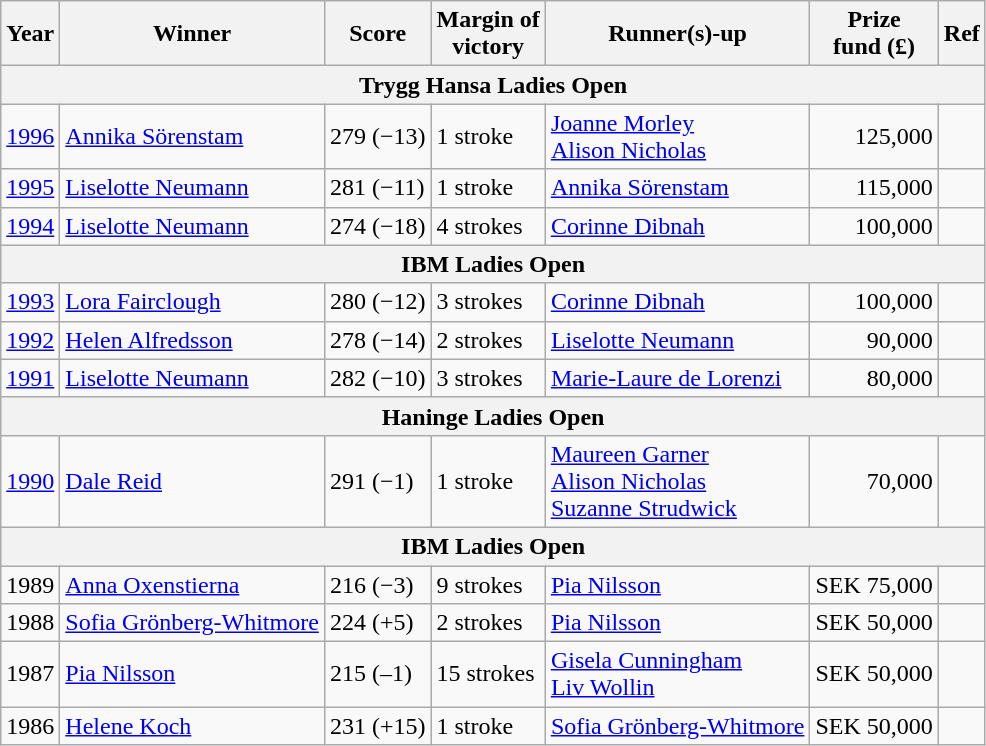<table class="wikitable">
<tr>
<th>Year</th>
<th>Winner</th>
<th>Score</th>
<th>Margin of<br>victory</th>
<th>Runner(s)-up</th>
<th>Prize<br>fund (£)</th>
<th>Ref</th>
</tr>
<tr>
<th colspan=7>Trygg Hansa Ladies Open</th>
</tr>
<tr>
<td><a href='#'>1996</a></td>
<td> <a href='#'>Annika Sörenstam</a></td>
<td>279 (−13)</td>
<td>1 stroke</td>
<td> <a href='#'>Joanne Morley</a><br> <a href='#'>Alison Nicholas</a></td>
<td align=right>125,000</td>
<td></td>
</tr>
<tr>
<td><a href='#'>1995</a></td>
<td> <a href='#'>Liselotte Neumann</a></td>
<td>281 (−11)</td>
<td>1 stroke</td>
<td> <a href='#'>Annika Sörenstam</a></td>
<td align=right>115,000</td>
<td></td>
</tr>
<tr>
<td><a href='#'>1994</a></td>
<td> <a href='#'>Liselotte Neumann</a></td>
<td>274 (−18)</td>
<td>4 strokes</td>
<td> <a href='#'>Corinne Dibnah</a></td>
<td align=right>100,000</td>
<td></td>
</tr>
<tr>
<th colspan=7>IBM Ladies Open</th>
</tr>
<tr>
<td><a href='#'>1993</a></td>
<td> <a href='#'>Lora Fairclough</a></td>
<td>280 (−12)</td>
<td>3 strokes</td>
<td> <a href='#'>Corinne Dibnah</a></td>
<td align=right>100,000</td>
<td></td>
</tr>
<tr>
<td><a href='#'>1992</a></td>
<td> <a href='#'>Helen Alfredsson</a></td>
<td>278 (−14)</td>
<td>2 strokes</td>
<td> <a href='#'>Liselotte Neumann</a></td>
<td align=right>90,000</td>
<td></td>
</tr>
<tr>
<td><a href='#'>1991</a></td>
<td> <a href='#'>Liselotte Neumann</a></td>
<td>282 (−10)</td>
<td>3 strokes</td>
<td> <a href='#'>Marie-Laure de Lorenzi</a></td>
<td align=right>80,000</td>
<td></td>
</tr>
<tr>
<th colspan=7>Haninge Ladies Open</th>
</tr>
<tr>
<td><a href='#'>1990</a></td>
<td> <a href='#'>Dale Reid</a></td>
<td>291 (−1)</td>
<td>1 stroke</td>
<td> <a href='#'>Maureen Garner</a><br> <a href='#'>Alison Nicholas</a><br> <a href='#'>Suzanne Strudwick</a></td>
<td align=right>70,000</td>
<td></td>
</tr>
<tr>
<th colspan=7>IBM Ladies Open</th>
</tr>
<tr>
<td>1989</td>
<td> <a href='#'>Anna Oxenstierna</a></td>
<td>216 (−3)</td>
<td>9 strokes</td>
<td> <a href='#'>Pia Nilsson</a></td>
<td align=right>SEK 75,000</td>
<td></td>
</tr>
<tr>
<td>1988</td>
<td> <a href='#'>Sofia Grönberg-Whitmore</a></td>
<td>224 (+5)</td>
<td>2 strokes</td>
<td> <a href='#'>Pia Nilsson</a></td>
<td align=right>SEK 50,000</td>
<td></td>
</tr>
<tr>
<td>1987</td>
<td> <a href='#'>Pia Nilsson</a></td>
<td>215 (–1)</td>
<td>15 strokes</td>
<td> <a href='#'>Gisela Cunningham</a><br> <a href='#'>Liv Wollin</a></td>
<td align=right>SEK 50,000</td>
<td></td>
</tr>
<tr>
<td>1986</td>
<td> <a href='#'>Helene Koch</a></td>
<td>231 (+15)</td>
<td>1 stroke</td>
<td> <a href='#'>Sofia Grönberg-Whitmore</a></td>
<td align=right>SEK 50,000</td>
<td></td>
</tr>
</table>
